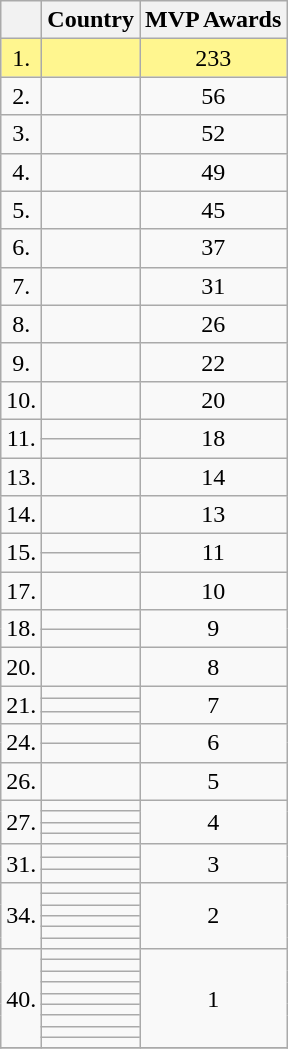<table class="wikitable">
<tr>
<th></th>
<th>Country</th>
<th>MVP Awards</th>
</tr>
<tr bgcolor="#FFF68F">
<td style="text-align:center;">1.</td>
<td></td>
<td style="text-align:center;">233</td>
</tr>
<tr>
<td style="text-align:center;">2.</td>
<td></td>
<td style="text-align:center;">56</td>
</tr>
<tr>
<td style="text-align:center;">3.</td>
<td></td>
<td style="text-align:center;">52</td>
</tr>
<tr>
<td style="text-align:center;">4.</td>
<td></td>
<td style="text-align:center;">49</td>
</tr>
<tr>
<td style="text-align:center;">5.</td>
<td></td>
<td style="text-align:center;">45</td>
</tr>
<tr>
<td style="text-align:center;">6.</td>
<td></td>
<td style="text-align:center;">37</td>
</tr>
<tr>
<td style="text-align:center;">7.</td>
<td></td>
<td style="text-align:center;">31</td>
</tr>
<tr>
<td style="text-align:center;">8.</td>
<td></td>
<td style="text-align:center;">26</td>
</tr>
<tr>
<td style="text-align:center;">9.</td>
<td></td>
<td style="text-align:center;">22</td>
</tr>
<tr>
<td style="text-align:center;">10.</td>
<td></td>
<td style="text-align:center;">20</td>
</tr>
<tr>
<td style="text-align:center;" rowspan=2>11.</td>
<td></td>
<td style="text-align:center;" rowspan=2>18</td>
</tr>
<tr>
<td></td>
</tr>
<tr>
<td style="text-align:center;">13.</td>
<td></td>
<td style="text-align:center;">14</td>
</tr>
<tr>
<td style="text-align:center;">14.</td>
<td></td>
<td style="text-align:center;">13</td>
</tr>
<tr>
<td style="text-align:center;" rowspan=2>15.</td>
<td></td>
<td style="text-align:center;" rowspan=2>11</td>
</tr>
<tr>
<td></td>
</tr>
<tr>
<td style="text-align:center;" rowspan=1>17.</td>
<td></td>
<td style="text-align:center;" rowspan=1>10</td>
</tr>
<tr>
<td style="text-align:center;" rowspan=2>18.</td>
<td></td>
<td style="text-align:center;" rowspan=2>9</td>
</tr>
<tr>
<td></td>
</tr>
<tr>
<td style="text-align:center;">20.</td>
<td></td>
<td style="text-align:center;">8</td>
</tr>
<tr>
<td style="text-align:center;" rowspan=3>21.</td>
<td></td>
<td style="text-align:center;" rowspan=3>7</td>
</tr>
<tr>
<td></td>
</tr>
<tr>
<td></td>
</tr>
<tr>
<td style="text-align:center;" rowspan=2>24.</td>
<td></td>
<td style="text-align:center;" rowspan=2>6</td>
</tr>
<tr>
<td></td>
</tr>
<tr>
<td style="text-align:center;">26.</td>
<td></td>
<td style="text-align:center;">5</td>
</tr>
<tr>
<td style="text-align:center;" rowspan=4>27.</td>
<td></td>
<td style="text-align:center;" rowspan=4>4</td>
</tr>
<tr>
<td></td>
</tr>
<tr>
<td></td>
</tr>
<tr>
<td></td>
</tr>
<tr>
<td style="text-align:center;" rowspan=3>31.</td>
<td></td>
<td style="text-align:center;" rowspan=3>3</td>
</tr>
<tr>
<td></td>
</tr>
<tr>
<td></td>
</tr>
<tr>
<td style="text-align:center;" rowspan=6>34.</td>
<td></td>
<td style="text-align:center;" rowspan=6>2</td>
</tr>
<tr>
<td></td>
</tr>
<tr>
<td></td>
</tr>
<tr>
<td></td>
</tr>
<tr>
<td></td>
</tr>
<tr>
<td></td>
</tr>
<tr>
<td style="text-align:center;" rowspan=9>40.</td>
<td></td>
<td style="text-align:center;" rowspan=9>1</td>
</tr>
<tr>
<td></td>
</tr>
<tr>
<td></td>
</tr>
<tr>
<td></td>
</tr>
<tr>
<td></td>
</tr>
<tr>
<td></td>
</tr>
<tr>
<td></td>
</tr>
<tr>
<td></td>
</tr>
<tr>
<td></td>
</tr>
<tr>
</tr>
</table>
